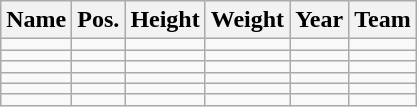<table class="wikitable sortable" border="1">
<tr>
<th>Name</th>
<th>Pos.</th>
<th>Height</th>
<th>Weight</th>
<th>Year</th>
<th>Team</th>
</tr>
<tr>
<td></td>
<td></td>
<td></td>
<td></td>
<td></td>
<td></td>
</tr>
<tr>
<td></td>
<td></td>
<td></td>
<td></td>
<td></td>
<td></td>
</tr>
<tr>
<td></td>
<td></td>
<td></td>
<td></td>
<td></td>
<td></td>
</tr>
<tr>
<td></td>
<td></td>
<td></td>
<td></td>
<td></td>
<td></td>
</tr>
<tr>
<td></td>
<td></td>
<td></td>
<td></td>
<td></td>
<td></td>
</tr>
<tr>
<td></td>
<td></td>
<td></td>
<td></td>
<td></td>
<td></td>
</tr>
</table>
